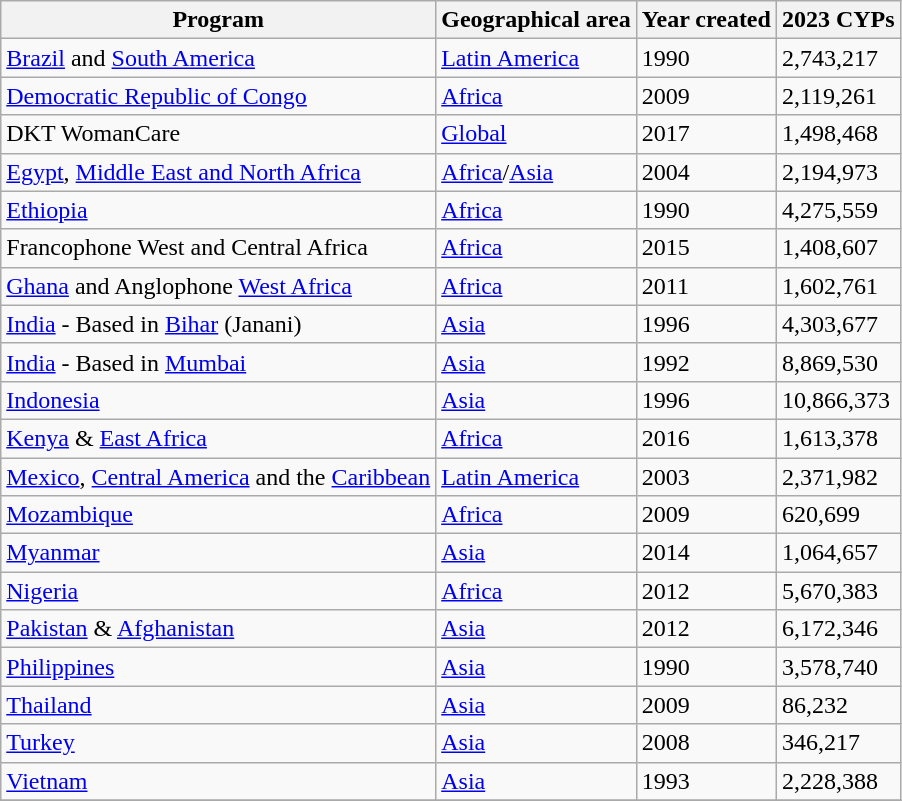<table class="wikitable sortable">
<tr>
<th>Program</th>
<th>Geographical area</th>
<th>Year created</th>
<th>2023 CYPs</th>
</tr>
<tr>
<td><a href='#'>Brazil</a> and <a href='#'>South America</a></td>
<td><a href='#'>Latin America</a></td>
<td>1990</td>
<td>2,743,217</td>
</tr>
<tr>
<td><a href='#'>Democratic Republic of Congo</a></td>
<td><a href='#'>Africa</a></td>
<td>2009</td>
<td>2,119,261</td>
</tr>
<tr>
<td>DKT WomanCare</td>
<td><a href='#'>Global</a></td>
<td>2017</td>
<td>1,498,468</td>
</tr>
<tr>
<td><a href='#'>Egypt</a>, <a href='#'>Middle East and North Africa</a></td>
<td><a href='#'>Africa</a>/<a href='#'>Asia</a></td>
<td>2004</td>
<td>2,194,973</td>
</tr>
<tr>
<td><a href='#'>Ethiopia</a></td>
<td><a href='#'>Africa</a></td>
<td>1990</td>
<td>4,275,559</td>
</tr>
<tr>
<td>Francophone West and Central Africa</td>
<td><a href='#'>Africa</a></td>
<td>2015</td>
<td>1,408,607</td>
</tr>
<tr>
<td><a href='#'>Ghana</a> and Anglophone <a href='#'>West Africa</a></td>
<td><a href='#'>Africa</a></td>
<td>2011</td>
<td>1,602,761</td>
</tr>
<tr>
<td><a href='#'>India</a> - Based in <a href='#'>Bihar</a> (Janani)</td>
<td><a href='#'>Asia</a></td>
<td>1996</td>
<td>4,303,677</td>
</tr>
<tr>
<td><a href='#'>India</a> - Based in <a href='#'>Mumbai</a></td>
<td><a href='#'>Asia</a></td>
<td>1992</td>
<td>8,869,530</td>
</tr>
<tr>
<td><a href='#'>Indonesia</a></td>
<td><a href='#'>Asia</a></td>
<td>1996</td>
<td>10,866,373</td>
</tr>
<tr>
<td><a href='#'>Kenya</a> & <a href='#'>East Africa</a></td>
<td><a href='#'>Africa</a></td>
<td>2016</td>
<td>1,613,378</td>
</tr>
<tr>
<td><a href='#'>Mexico</a>, <a href='#'>Central America</a> and the <a href='#'>Caribbean</a></td>
<td><a href='#'>Latin America</a></td>
<td>2003</td>
<td>2,371,982</td>
</tr>
<tr>
<td><a href='#'>Mozambique</a></td>
<td><a href='#'>Africa</a></td>
<td>2009</td>
<td>620,699</td>
</tr>
<tr>
<td><a href='#'>Myanmar</a></td>
<td><a href='#'>Asia</a></td>
<td>2014</td>
<td>1,064,657</td>
</tr>
<tr>
<td><a href='#'>Nigeria</a></td>
<td><a href='#'>Africa</a></td>
<td>2012</td>
<td>5,670,383</td>
</tr>
<tr>
<td><a href='#'>Pakistan</a> & <a href='#'>Afghanistan</a></td>
<td><a href='#'>Asia</a></td>
<td>2012</td>
<td>6,172,346</td>
</tr>
<tr>
<td><a href='#'>Philippines</a></td>
<td><a href='#'>Asia</a></td>
<td>1990</td>
<td>3,578,740</td>
</tr>
<tr>
<td><a href='#'>Thailand</a></td>
<td><a href='#'>Asia</a></td>
<td>2009</td>
<td>86,232</td>
</tr>
<tr>
<td><a href='#'>Turkey</a></td>
<td><a href='#'>Asia</a></td>
<td>2008</td>
<td>346,217</td>
</tr>
<tr>
<td><a href='#'>Vietnam</a></td>
<td><a href='#'>Asia</a></td>
<td>1993</td>
<td>2,228,388</td>
</tr>
<tr>
</tr>
</table>
